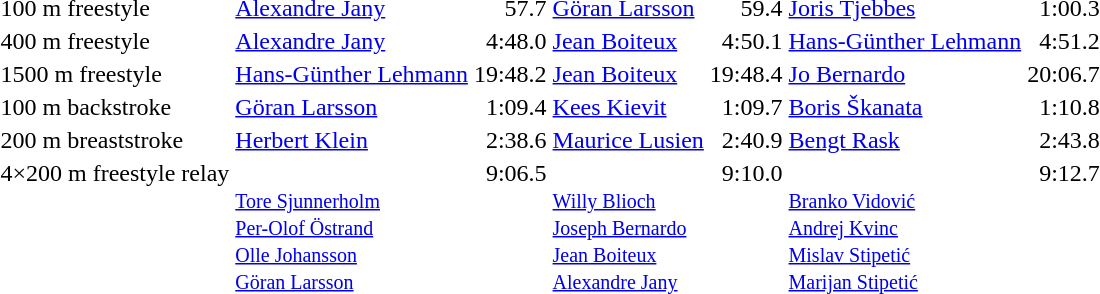<table>
<tr valign="top">
<td>100 m freestyle<br></td>
<td><a href='#'>Alexandre Jany</a><br><small></small></td>
<td align="right">57.7</td>
<td><a href='#'>Göran Larsson</a><br><small></small></td>
<td align="right">59.4</td>
<td><a href='#'>Joris Tjebbes</a><br><small></small></td>
<td align="right">1:00.3</td>
</tr>
<tr valign="top">
<td>400 m freestyle<br></td>
<td><a href='#'>Alexandre Jany</a><br><small></small></td>
<td align="right">4:48.0</td>
<td><a href='#'>Jean Boiteux</a><br><small></small></td>
<td align="right">4:50.1</td>
<td><a href='#'>Hans-Günther Lehmann</a><br><small></small></td>
<td align="right">4:51.2</td>
</tr>
<tr valign="top">
<td>1500 m freestyle<br></td>
<td><a href='#'>Hans-Günther Lehmann</a><br><small></small></td>
<td align="right">19:48.2</td>
<td><a href='#'>Jean Boiteux</a><br><small></small></td>
<td align="right">19:48.4</td>
<td><a href='#'>Jo Bernardo</a><br><small></small></td>
<td align="right">20:06.7</td>
</tr>
<tr valign="top">
<td>100 m backstroke<br></td>
<td><a href='#'>Göran Larsson</a><br><small></small></td>
<td align="right">1:09.4</td>
<td><a href='#'>Kees Kievit</a><br><small></small></td>
<td align="right">1:09.7</td>
<td><a href='#'>Boris Škanata</a><br><small></small></td>
<td align="right">1:10.8</td>
</tr>
<tr valign="top">
<td>200 m breaststroke<br></td>
<td><a href='#'>Herbert Klein</a><br><small></small></td>
<td align="right">2:38.6</td>
<td><a href='#'>Maurice Lusien</a><br><small></small></td>
<td align="right">2:40.9</td>
<td><a href='#'>Bengt Rask</a><br><small></small></td>
<td align="right">2:43.8</td>
</tr>
<tr valign="top">
<td>4×200 m freestyle relay<br></td>
<td><br><small><a href='#'>Tore Sjunnerholm</a><br><a href='#'>Per-Olof Östrand</a><br><a href='#'>Olle Johansson</a><br><a href='#'>Göran Larsson</a></small></td>
<td align="right">9:06.5</td>
<td><br><small><a href='#'>Willy Blioch</a><br><a href='#'>Joseph Bernardo</a><br><a href='#'>Jean Boiteux</a><br><a href='#'>Alexandre Jany</a></small></td>
<td align="right">9:10.0</td>
<td><br><small><a href='#'>Branko Vidović</a><br><a href='#'>Andrej Kvinc</a><br><a href='#'>Mislav Stipetić</a><br><a href='#'>Marijan Stipetić</a></small></td>
<td align="right">9:12.7</td>
</tr>
</table>
